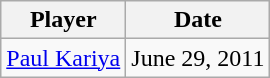<table class="wikitable">
<tr>
<th>Player</th>
<th>Date</th>
</tr>
<tr>
<td><a href='#'>Paul Kariya</a></td>
<td>June 29, 2011 </td>
</tr>
</table>
